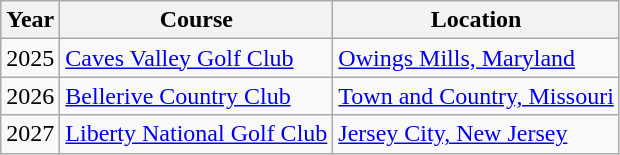<table class=wikitable>
<tr>
<th>Year</th>
<th>Course</th>
<th>Location</th>
</tr>
<tr>
<td align=center>2025</td>
<td><a href='#'>Caves Valley Golf Club</a></td>
<td><a href='#'>Owings Mills, Maryland</a></td>
</tr>
<tr>
<td align=center>2026</td>
<td><a href='#'>Bellerive Country Club</a></td>
<td><a href='#'>Town and Country, Missouri</a></td>
</tr>
<tr>
<td>2027</td>
<td><a href='#'>Liberty National Golf Club</a></td>
<td><a href='#'>Jersey City, New Jersey</a></td>
</tr>
</table>
